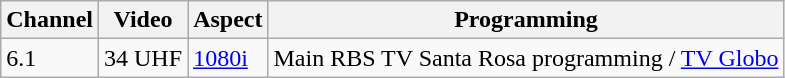<table class="wikitable">
<tr>
<th>Channel</th>
<th>Video</th>
<th>Aspect</th>
<th>Programming</th>
</tr>
<tr>
<td>6.1</td>
<td>34 UHF</td>
<td><a href='#'>1080i</a></td>
<td>Main RBS TV Santa Rosa programming / <a href='#'>TV Globo</a></td>
</tr>
</table>
